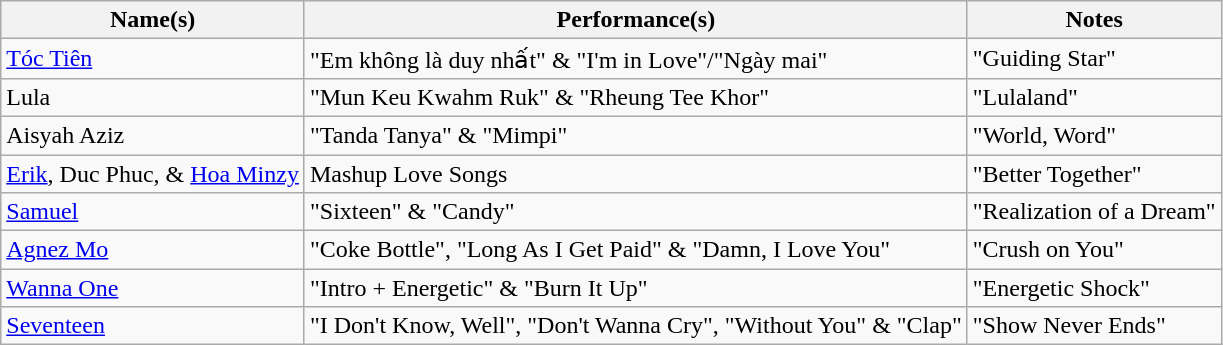<table class="wikitable sortable">
<tr>
<th>Name(s)</th>
<th>Performance(s)</th>
<th>Notes</th>
</tr>
<tr>
<td><a href='#'>Tóc Tiên</a></td>
<td>"Em không là duy nhất" & "I'm in Love"/"Ngày mai"</td>
<td>"Guiding Star"</td>
</tr>
<tr>
<td>Lula</td>
<td>"Mun Keu Kwahm Ruk" &  "Rheung Tee Khor"</td>
<td>"Lulaland"</td>
</tr>
<tr>
<td>Aisyah Aziz</td>
<td>"Tanda Tanya" & "Mimpi"</td>
<td>"World, Word"</td>
</tr>
<tr>
<td><a href='#'>Erik</a>, Duc Phuc, & <a href='#'>Hoa Minzy</a></td>
<td>Mashup Love Songs</td>
<td>"Better Together"</td>
</tr>
<tr>
<td><a href='#'>Samuel</a></td>
<td>"Sixteen" & "Candy"</td>
<td>"Realization of a Dream"</td>
</tr>
<tr>
<td><a href='#'>Agnez Mo</a></td>
<td>"Coke Bottle", "Long As I Get Paid" & "Damn, I Love You"</td>
<td>"Crush on You"</td>
</tr>
<tr>
<td><a href='#'>Wanna One</a></td>
<td>"Intro + Energetic" & "Burn It Up"</td>
<td>"Energetic Shock"</td>
</tr>
<tr>
<td><a href='#'>Seventeen</a></td>
<td>"I Don't Know, Well", "Don't Wanna Cry", "Without You" & "Clap"</td>
<td>"Show Never Ends"</td>
</tr>
</table>
